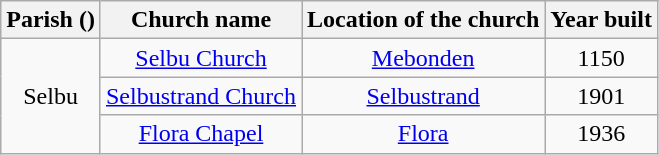<table class="wikitable" style="text-align:center">
<tr>
<th>Parish ()</th>
<th>Church name</th>
<th>Location of the church</th>
<th>Year built</th>
</tr>
<tr>
<td rowspan="3">Selbu</td>
<td><a href='#'>Selbu Church</a></td>
<td><a href='#'>Mebonden</a></td>
<td>1150</td>
</tr>
<tr>
<td><a href='#'>Selbustrand Church</a></td>
<td><a href='#'>Selbustrand</a></td>
<td>1901</td>
</tr>
<tr>
<td><a href='#'>Flora Chapel</a></td>
<td><a href='#'>Flora</a></td>
<td>1936</td>
</tr>
</table>
